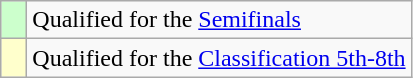<table class="wikitable" style="text-align: left;">
<tr>
<td width=10px bgcolor=#ccffcc></td>
<td>Qualified for the <a href='#'>Semifinals</a></td>
</tr>
<tr>
<td bgcolor=#ffffcc></td>
<td>Qualified for the <a href='#'>Classification 5th-8th</a></td>
</tr>
</table>
